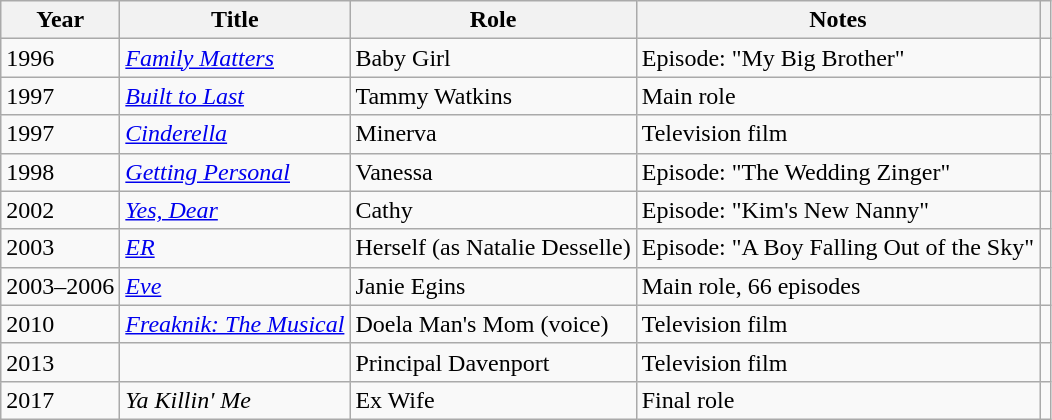<table class="wikitable sortable">
<tr>
<th>Year</th>
<th>Title</th>
<th>Role</th>
<th class="unsortable">Notes</th>
<th scope="col" class="unsortable"></th>
</tr>
<tr>
<td>1996</td>
<td><em><a href='#'>Family Matters</a></em></td>
<td>Baby Girl</td>
<td>Episode: "My Big Brother"</td>
<td></td>
</tr>
<tr>
<td>1997</td>
<td><em><a href='#'>Built to Last</a></em></td>
<td>Tammy Watkins</td>
<td>Main role</td>
<td></td>
</tr>
<tr>
<td>1997</td>
<td><em><a href='#'>Cinderella</a></em></td>
<td>Minerva</td>
<td>Television film</td>
<td></td>
</tr>
<tr>
<td>1998</td>
<td><em><a href='#'>Getting Personal</a></em></td>
<td>Vanessa</td>
<td>Episode: "The Wedding Zinger"</td>
<td></td>
</tr>
<tr>
<td>2002</td>
<td><em><a href='#'>Yes, Dear</a></em></td>
<td>Cathy</td>
<td>Episode: "Kim's New Nanny"</td>
<td></td>
</tr>
<tr>
<td>2003</td>
<td><em><a href='#'>ER</a></em></td>
<td>Herself (as Natalie Desselle)</td>
<td>Episode: "A Boy Falling Out of the Sky"</td>
<td></td>
</tr>
<tr>
<td>2003–2006</td>
<td><em><a href='#'>Eve</a></em></td>
<td>Janie Egins</td>
<td>Main role, 66 episodes</td>
<td></td>
</tr>
<tr>
<td>2010</td>
<td><em><a href='#'>Freaknik: The Musical</a></em></td>
<td>Doela Man's Mom (voice)</td>
<td>Television film</td>
<td></td>
</tr>
<tr>
<td>2013</td>
<td><em></em></td>
<td>Principal Davenport</td>
<td>Television film</td>
<td></td>
</tr>
<tr>
<td>2017</td>
<td><em>Ya Killin' Me</em></td>
<td>Ex Wife</td>
<td>Final role</td>
<td></td>
</tr>
</table>
